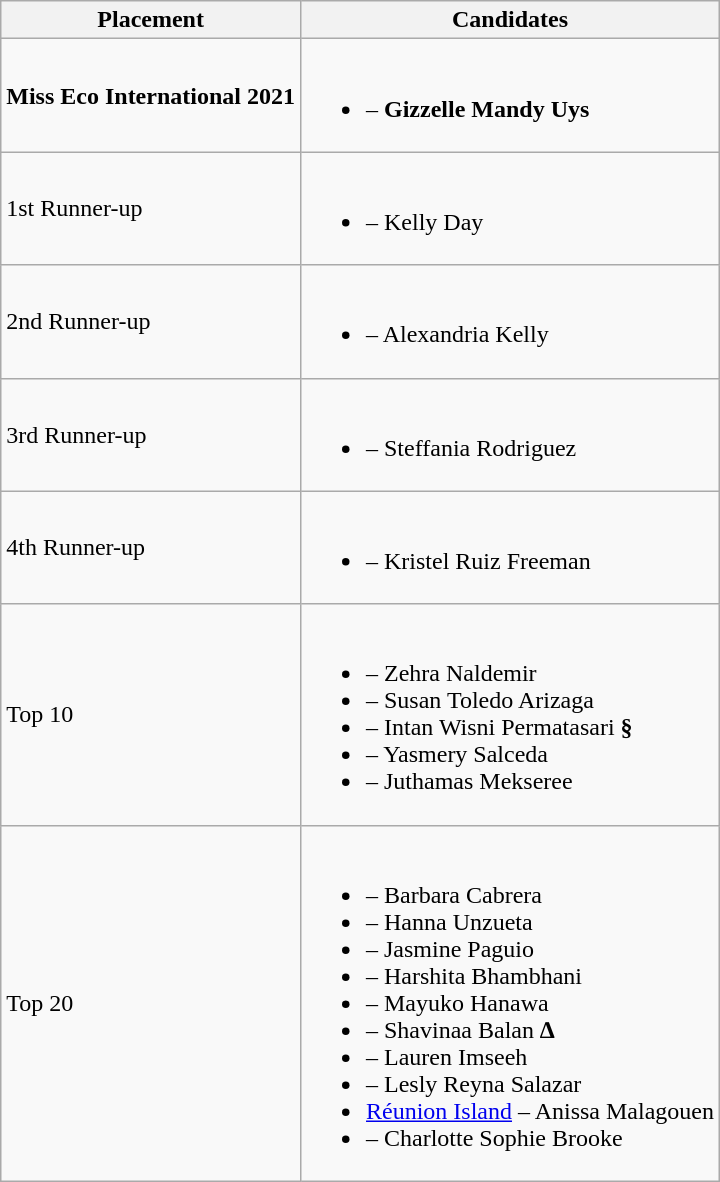<table class="wikitable">
<tr>
<th>Placement</th>
<th>Candidates</th>
</tr>
<tr>
<td><strong>Miss Eco International 2021</strong></td>
<td><br><ul><li><strong></strong> – <strong>Gizzelle Mandy Uys</strong></li></ul></td>
</tr>
<tr>
<td>1st Runner-up</td>
<td><br><ul><li> – Kelly Day</li></ul></td>
</tr>
<tr>
<td>2nd Runner-up</td>
<td><br><ul><li> – Alexandria Kelly</li></ul></td>
</tr>
<tr>
<td>3rd Runner-up</td>
<td><br><ul><li> – Steffania Rodriguez</li></ul></td>
</tr>
<tr>
<td>4th Runner-up</td>
<td><br><ul><li> – Kristel Ruiz Freeman</li></ul></td>
</tr>
<tr>
<td>Top 10</td>
<td><br><ul><li> – Zehra Naldemir</li><li> – Susan Toledo Arizaga</li><li> – Intan Wisni Permatasari <strong>§</strong></li><li> – Yasmery Salceda</li><li> – Juthamas Mekseree</li></ul></td>
</tr>
<tr>
<td>Top 20</td>
<td><br><ul><li> – Barbara Cabrera</li><li> – Hanna Unzueta</li><li> – Jasmine Paguio</li><li> – Harshita Bhambhani</li><li> – Mayuko Hanawa</li><li> – Shavinaa Balan <strong>∆</strong></li><li> – Lauren Imseeh</li><li> – Lesly Reyna Salazar</li><li> <a href='#'>Réunion Island</a> – Anissa Malagouen</li><li> – Charlotte Sophie Brooke</li></ul></td>
</tr>
</table>
